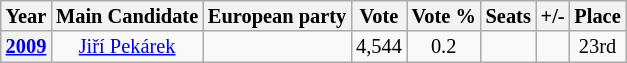<table class="wikitable" style=text-align:center;font-size:85%;line-height:14px;">
<tr>
<th>Year</th>
<th>Main Candidate</th>
<th>European party</th>
<th>Vote</th>
<th>Vote %</th>
<th>Seats</th>
<th>+/-</th>
<th>Place</th>
</tr>
<tr>
<th><a href='#'>2009</a></th>
<td><a href='#'>Jiří Pekárek</a></td>
<td></td>
<td>4,544</td>
<td>0.2</td>
<td></td>
<td></td>
<td>23rd</td>
</tr>
</table>
